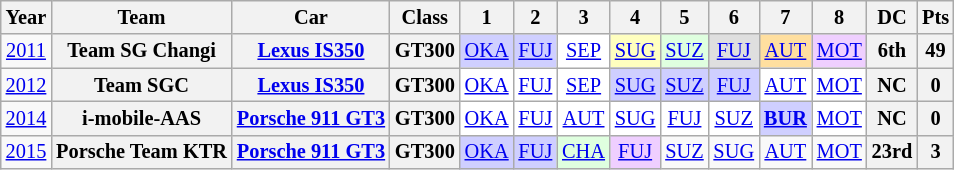<table class="wikitable" style="text-align:center; font-size:85%">
<tr>
<th>Year</th>
<th>Team</th>
<th>Car</th>
<th>Class</th>
<th>1</th>
<th>2</th>
<th>3</th>
<th>4</th>
<th>5</th>
<th>6</th>
<th>7</th>
<th>8</th>
<th>DC</th>
<th>Pts</th>
</tr>
<tr>
<td><a href='#'>2011</a></td>
<th nowrap>Team SG Changi</th>
<th nowrap><a href='#'>Lexus IS350</a></th>
<th>GT300</th>
<td style="background:#CFCFFF;"><a href='#'>OKA</a><br></td>
<td style="background:#CFCFFF;"><a href='#'>FUJ</a><br></td>
<td style="background:#FFFFFF;"><a href='#'>SEP</a></td>
<td style="background:#FFFFBF;"><a href='#'>SUG</a><br></td>
<td style="background:#DFFFDF;"><a href='#'>SUZ</a><br></td>
<td style="background:#DFDFDF;"><a href='#'>FUJ</a><br></td>
<td style="background:#FFDF9F;"><a href='#'>AUT</a><br></td>
<td style="background:#EFCFFF;"><a href='#'>MOT</a><br></td>
<th>6th</th>
<th>49</th>
</tr>
<tr>
<td><a href='#'>2012</a></td>
<th nowrap>Team SGC</th>
<th nowrap><a href='#'>Lexus IS350</a></th>
<th>GT300</th>
<td style="background:#FFFFFF;"><a href='#'>OKA</a></td>
<td style="background:#FFFFFF;"><a href='#'>FUJ</a></td>
<td style="background:#FFFFFF;"><a href='#'>SEP</a></td>
<td style="background:#CFCFFF;"><a href='#'>SUG</a><br></td>
<td style="background:#CFCFFF;"><a href='#'>SUZ</a><br></td>
<td style="background:#CFCFFF;"><a href='#'>FUJ</a><br></td>
<td style="background:#FFFFFF;"><a href='#'>AUT</a></td>
<td style="background:#FFFFFF;"><a href='#'>MOT</a></td>
<th>NC</th>
<th>0</th>
</tr>
<tr>
<td><a href='#'>2014</a></td>
<th nowrap>i-mobile-AAS</th>
<th nowrap><a href='#'>Porsche 911 GT3</a></th>
<th>GT300</th>
<td style="background:#FFFFFF;"><a href='#'>OKA</a></td>
<td style="background:#FFFFFF;"><a href='#'>FUJ</a></td>
<td style="background:#FFFFFF;"><a href='#'>AUT</a></td>
<td style="background:#FFFFFF;"><a href='#'>SUG</a></td>
<td style="background:#FFFFFF;"><a href='#'>FUJ</a></td>
<td style="background:#FFFFFF;"><a href='#'>SUZ</a></td>
<td style="background:#CFCFFF;"><strong><a href='#'>BUR</a></strong><br></td>
<td style="background:#FFFFFF;"><a href='#'>MOT</a></td>
<th>NC</th>
<th>0</th>
</tr>
<tr>
<td><a href='#'>2015</a></td>
<th nowrap>Porsche Team KTR</th>
<th nowrap><a href='#'>Porsche 911 GT3</a></th>
<th>GT300</th>
<td style="background:#CFCFFF;"><a href='#'>OKA</a><br></td>
<td style="background:#CFCFFF;"><a href='#'>FUJ</a><br></td>
<td style="background:#DFFFDF;"><a href='#'>CHA</a><br></td>
<td style="background:#EFCFFF;"><a href='#'>FUJ</a><br></td>
<td><a href='#'>SUZ</a></td>
<td><a href='#'>SUG</a></td>
<td><a href='#'>AUT</a></td>
<td><a href='#'>MOT</a></td>
<th>23rd</th>
<th>3</th>
</tr>
</table>
